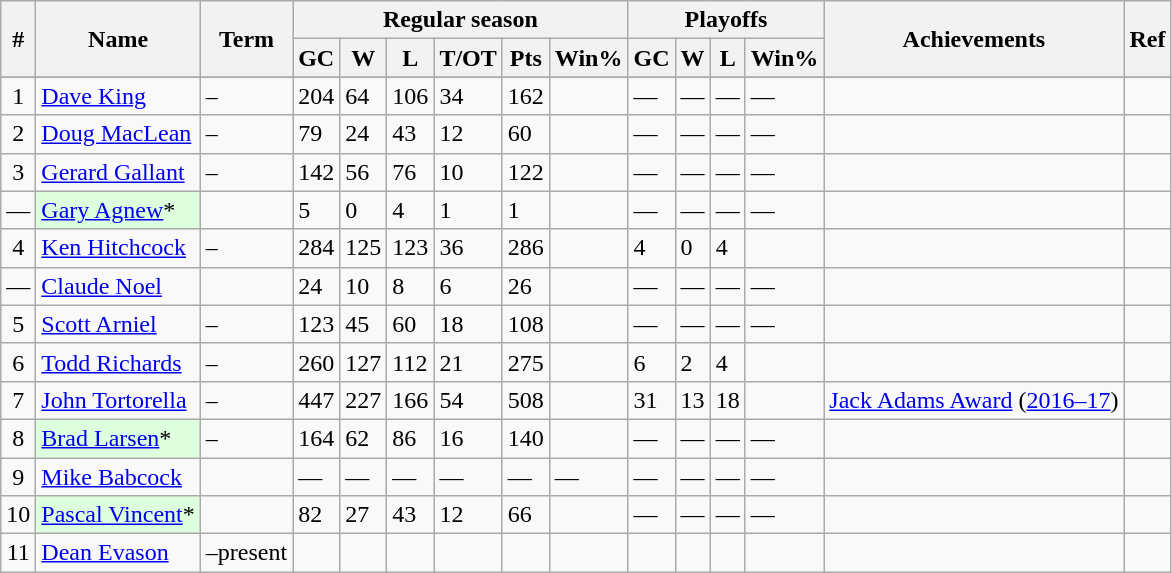<table class="wikitable">
<tr>
<th rowspan="2">#</th>
<th rowspan="2">Name</th>
<th rowspan="2">Term</th>
<th colspan="6">Regular season</th>
<th colspan="4">Playoffs</th>
<th rowspan="2">Achievements</th>
<th rowspan="2">Ref</th>
</tr>
<tr>
<th>GC</th>
<th>W</th>
<th>L</th>
<th>T/OT</th>
<th>Pts</th>
<th>Win%</th>
<th>GC</th>
<th>W</th>
<th>L</th>
<th>Win%</th>
</tr>
<tr>
</tr>
<tr>
<td style="text-align:center;">1</td>
<td><a href='#'>Dave King</a></td>
<td>–</td>
<td>204</td>
<td>64</td>
<td>106</td>
<td>34</td>
<td>162</td>
<td></td>
<td>—</td>
<td>—</td>
<td>—</td>
<td>—</td>
<td> </td>
<td style="text-align:center;"></td>
</tr>
<tr>
<td style="text-align:center;">2</td>
<td><a href='#'>Doug MacLean</a></td>
<td>–</td>
<td>79</td>
<td>24</td>
<td>43</td>
<td>12</td>
<td>60</td>
<td></td>
<td>—</td>
<td>—</td>
<td>—</td>
<td>—</td>
<td> </td>
<td style="text-align:center;"></td>
</tr>
<tr>
<td style="text-align:center;">3</td>
<td><a href='#'>Gerard Gallant</a></td>
<td>–</td>
<td>142</td>
<td>56</td>
<td>76</td>
<td>10</td>
<td>122</td>
<td></td>
<td>—</td>
<td>—</td>
<td>—</td>
<td>—</td>
<td> </td>
<td style="text-align:center;"></td>
</tr>
<tr>
<td style="text-align:center;">—</td>
<td style="background-color:#ddffdd"><a href='#'>Gary Agnew</a>*</td>
<td></td>
<td>5</td>
<td>0</td>
<td>4</td>
<td>1</td>
<td>1</td>
<td></td>
<td>—</td>
<td>—</td>
<td>—</td>
<td>—</td>
<td> </td>
<td style="text-align:center;"></td>
</tr>
<tr>
<td style="text-align:center;">4</td>
<td><a href='#'>Ken Hitchcock</a></td>
<td>–</td>
<td>284</td>
<td>125</td>
<td>123</td>
<td>36</td>
<td>286</td>
<td></td>
<td>4</td>
<td>0</td>
<td>4</td>
<td></td>
<td> </td>
<td style="text-align:center;"></td>
</tr>
<tr>
<td style="text-align:center;">—</td>
<td><a href='#'>Claude Noel</a></td>
<td></td>
<td>24</td>
<td>10</td>
<td>8</td>
<td>6</td>
<td>26</td>
<td></td>
<td>—</td>
<td>—</td>
<td>—</td>
<td>—</td>
<td> </td>
<td style="text-align:center;"></td>
</tr>
<tr>
<td style="text-align:center;">5</td>
<td><a href='#'>Scott Arniel</a></td>
<td>–</td>
<td>123</td>
<td>45</td>
<td>60</td>
<td>18</td>
<td>108</td>
<td></td>
<td>—</td>
<td>—</td>
<td>—</td>
<td>—</td>
<td> </td>
<td style="text-align:center;"></td>
</tr>
<tr>
<td style="text-align:center;">6</td>
<td><a href='#'>Todd Richards</a></td>
<td>–</td>
<td>260</td>
<td>127</td>
<td>112</td>
<td>21</td>
<td>275</td>
<td></td>
<td>6</td>
<td>2</td>
<td>4</td>
<td></td>
<td> </td>
<td style="text-align:center;"></td>
</tr>
<tr>
<td style="text-align:center;">7</td>
<td><a href='#'>John Tortorella</a></td>
<td>–</td>
<td>447</td>
<td>227</td>
<td>166</td>
<td>54</td>
<td>508</td>
<td></td>
<td>31</td>
<td>13</td>
<td>18</td>
<td></td>
<td><a href='#'>Jack Adams Award</a> (<a href='#'>2016–17</a>)</td>
<td style="text-align:center;"></td>
</tr>
<tr>
<td style="text-align:center;">8</td>
<td style="background-color:#ddffdd"><a href='#'>Brad Larsen</a>*</td>
<td>–</td>
<td>164</td>
<td>62</td>
<td>86</td>
<td>16</td>
<td>140</td>
<td></td>
<td>—</td>
<td>—</td>
<td>—</td>
<td>—</td>
<td> </td>
<td style="text-align:center;"></td>
</tr>
<tr>
<td style="text-align:center;">9</td>
<td><a href='#'>Mike Babcock</a></td>
<td></td>
<td>—</td>
<td>—</td>
<td>—</td>
<td>—</td>
<td>—</td>
<td>—</td>
<td>—</td>
<td>—</td>
<td>—</td>
<td>—</td>
<td> </td>
<td style="text-align:center;"></td>
</tr>
<tr>
<td style="text-align:center;">10</td>
<td style="background-color:#ddffdd"><a href='#'>Pascal Vincent</a>*</td>
<td></td>
<td>82</td>
<td>27</td>
<td>43</td>
<td>12</td>
<td>66</td>
<td></td>
<td>—</td>
<td>—</td>
<td>—</td>
<td>—</td>
<td> </td>
<td style="text-align:center;"></td>
</tr>
<tr>
<td style="text-align:center;">11</td>
<td><a href='#'>Dean Evason</a></td>
<td>–present</td>
<td> </td>
<td> </td>
<td> </td>
<td> </td>
<td> </td>
<td></td>
<td> </td>
<td> </td>
<td> </td>
<td> </td>
<td> </td>
<td style="text-align:center;"></td>
</tr>
</table>
